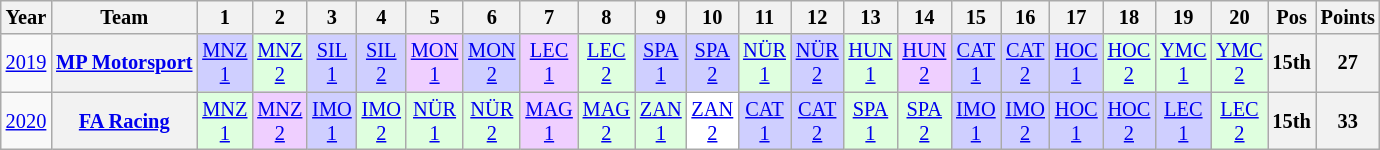<table class="wikitable" style="text-align:center; font-size:85%;">
<tr>
<th>Year</th>
<th>Team</th>
<th>1</th>
<th>2</th>
<th>3</th>
<th>4</th>
<th>5</th>
<th>6</th>
<th>7</th>
<th>8</th>
<th>9</th>
<th>10</th>
<th>11</th>
<th>12</th>
<th>13</th>
<th>14</th>
<th>15</th>
<th>16</th>
<th>17</th>
<th>18</th>
<th>19</th>
<th>20</th>
<th>Pos</th>
<th>Points</th>
</tr>
<tr>
<td><a href='#'>2019</a></td>
<th nowrap><a href='#'>MP Motorsport</a></th>
<td style="background:#CFCFFF;"><a href='#'>MNZ<br>1</a><br></td>
<td style="background:#DFFFDF;"><a href='#'>MNZ<br>2</a><br></td>
<td style="background:#CFCFFF;"><a href='#'>SIL<br>1</a><br></td>
<td style="background:#CFCFFF;"><a href='#'>SIL<br>2</a><br></td>
<td style="background:#EFCFFF;"><a href='#'>MON<br>1</a><br></td>
<td style="background:#CFCFFF;"><a href='#'>MON<br>2</a><br></td>
<td style="background:#EFCFFF;"><a href='#'>LEC<br>1</a><br></td>
<td style="background:#DFFFDF;"><a href='#'>LEC<br>2</a><br></td>
<td style="background:#CFCFFF;"><a href='#'>SPA<br>1</a><br></td>
<td style="background:#CFCFFF;"><a href='#'>SPA<br>2</a><br></td>
<td style="background:#DFFFDF;"><a href='#'>NÜR<br>1</a><br></td>
<td style="background:#CFCFFF;"><a href='#'>NÜR<br>2</a><br></td>
<td style="background:#DFFFDF;"><a href='#'>HUN<br>1</a><br></td>
<td style="background:#EFCFFF;"><a href='#'>HUN<br>2</a><br></td>
<td style="background:#CFCFFF;"><a href='#'>CAT<br>1</a><br></td>
<td style="background:#CFCFFF;"><a href='#'>CAT<br>2</a><br></td>
<td style="background:#CFCFFF;"><a href='#'>HOC<br>1</a><br></td>
<td style="background:#DFFFDF;"><a href='#'>HOC<br>2</a><br></td>
<td style="background:#DFFFDF;"><a href='#'>YMC<br>1</a><br></td>
<td style="background:#DFFFDF;"><a href='#'>YMC<br>2</a><br></td>
<th>15th</th>
<th>27</th>
</tr>
<tr>
<td><a href='#'>2020</a></td>
<th nowrap><a href='#'>FA Racing</a></th>
<td style="background:#DFFFDF;"><a href='#'>MNZ<br>1</a><br></td>
<td style="background:#EFCFFF;"><a href='#'>MNZ<br>2</a><br></td>
<td style="background:#CFCFFF;"><a href='#'>IMO<br>1</a><br></td>
<td style="background:#DFFFDF;"><a href='#'>IMO<br>2</a><br></td>
<td style="background:#DFFFDF;"><a href='#'>NÜR<br>1</a><br></td>
<td style="background:#DFFFDF;"><a href='#'>NÜR<br>2</a><br></td>
<td style="background:#EFCFFF;"><a href='#'>MAG<br>1</a><br></td>
<td style="background:#DFFFDF;"><a href='#'>MAG<br>2</a><br></td>
<td style="background:#DFFFDF;"><a href='#'>ZAN<br>1</a><br></td>
<td style="background:#FFFFFF;"><a href='#'>ZAN<br>2</a><br></td>
<td style="background:#CFCFFF;"><a href='#'>CAT<br>1</a><br></td>
<td style="background:#CFCFFF;"><a href='#'>CAT<br>2</a><br></td>
<td style="background:#DFFFDF;"><a href='#'>SPA<br>1</a><br></td>
<td style="background:#DFFFDF;"><a href='#'>SPA<br>2</a><br></td>
<td style="background:#CFCFFF;"><a href='#'>IMO<br>1</a><br></td>
<td style="background:#CFCFFF;"><a href='#'>IMO<br>2</a><br></td>
<td style="background:#CFCFFF;"><a href='#'>HOC<br>1</a><br></td>
<td style="background:#CFCFFF;"><a href='#'>HOC<br>2</a><br></td>
<td style="background:#CFCFFF;"><a href='#'>LEC<br>1</a><br></td>
<td style="background:#DFFFDF;"><a href='#'>LEC<br>2</a><br></td>
<th>15th</th>
<th>33</th>
</tr>
</table>
